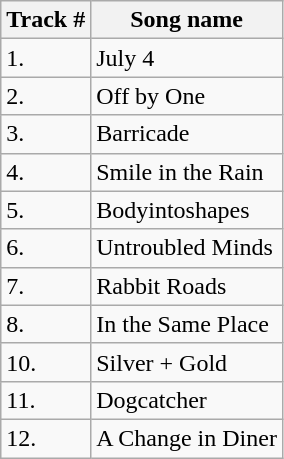<table class="wikitable">
<tr>
<th>Track #</th>
<th>Song name</th>
</tr>
<tr>
<td>1.</td>
<td>July 4</td>
</tr>
<tr>
<td>2.</td>
<td>Off by One</td>
</tr>
<tr>
<td>3.</td>
<td>Barricade</td>
</tr>
<tr>
<td>4.</td>
<td>Smile in the Rain</td>
</tr>
<tr>
<td>5.</td>
<td>Bodyintoshapes</td>
</tr>
<tr>
<td>6.</td>
<td>Untroubled Minds</td>
</tr>
<tr>
<td>7.</td>
<td>Rabbit Roads</td>
</tr>
<tr>
<td>8.</td>
<td>In the Same Place</td>
</tr>
<tr>
<td>10.</td>
<td>Silver + Gold</td>
</tr>
<tr>
<td>11.</td>
<td>Dogcatcher</td>
</tr>
<tr>
<td>12.</td>
<td>A Change in Diner</td>
</tr>
</table>
